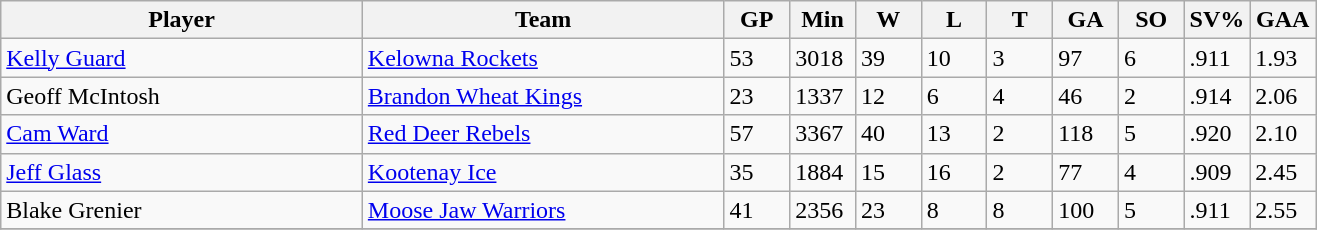<table class="wikitable">
<tr>
<th bgcolor="#DDDDFF" width="27.5%">Player</th>
<th bgcolor="#DDDDFF" width="27.5%">Team</th>
<th bgcolor="#DDDDFF" width="5%">GP</th>
<th bgcolor="#DDDDFF" width="5%">Min</th>
<th bgcolor="#DDDDFF" width="5%">W</th>
<th bgcolor="#DDDDFF" width="5%">L</th>
<th bgcolor="#DDDDFF" width="5%">T</th>
<th bgcolor="#DDDDFF" width="5%">GA</th>
<th bgcolor="#DDDDFF" width="5%">SO</th>
<th bgcolor="#DDDDFF" width="5%">SV%</th>
<th bgcolor="#DDDDFF" width="5%">GAA</th>
</tr>
<tr>
<td><a href='#'>Kelly Guard</a></td>
<td><a href='#'>Kelowna Rockets</a></td>
<td>53</td>
<td>3018</td>
<td>39</td>
<td>10</td>
<td>3</td>
<td>97</td>
<td>6</td>
<td>.911</td>
<td>1.93</td>
</tr>
<tr>
<td>Geoff McIntosh</td>
<td><a href='#'>Brandon Wheat Kings</a></td>
<td>23</td>
<td>1337</td>
<td>12</td>
<td>6</td>
<td>4</td>
<td>46</td>
<td>2</td>
<td>.914</td>
<td>2.06</td>
</tr>
<tr>
<td><a href='#'>Cam Ward</a></td>
<td><a href='#'>Red Deer Rebels</a></td>
<td>57</td>
<td>3367</td>
<td>40</td>
<td>13</td>
<td>2</td>
<td>118</td>
<td>5</td>
<td>.920</td>
<td>2.10</td>
</tr>
<tr>
<td><a href='#'>Jeff Glass</a></td>
<td><a href='#'>Kootenay Ice</a></td>
<td>35</td>
<td>1884</td>
<td>15</td>
<td>16</td>
<td>2</td>
<td>77</td>
<td>4</td>
<td>.909</td>
<td>2.45</td>
</tr>
<tr>
<td>Blake Grenier</td>
<td><a href='#'>Moose Jaw Warriors</a></td>
<td>41</td>
<td>2356</td>
<td>23</td>
<td>8</td>
<td>8</td>
<td>100</td>
<td>5</td>
<td>.911</td>
<td>2.55</td>
</tr>
<tr>
</tr>
</table>
